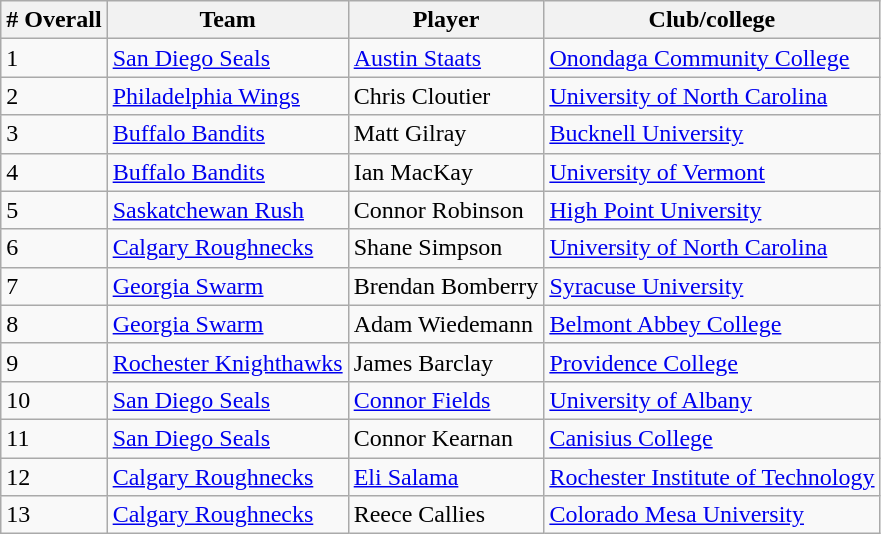<table class="wikitable">
<tr>
<th># Overall</th>
<th>Team</th>
<th>Player</th>
<th>Club/college</th>
</tr>
<tr>
<td>1</td>
<td><a href='#'>San Diego Seals</a></td>
<td><a href='#'>Austin Staats</a></td>
<td><a href='#'>Onondaga Community College</a></td>
</tr>
<tr>
<td>2</td>
<td><a href='#'>Philadelphia Wings</a></td>
<td>Chris Cloutier</td>
<td><a href='#'>University of North Carolina</a></td>
</tr>
<tr>
<td>3</td>
<td><a href='#'>Buffalo Bandits</a></td>
<td>Matt Gilray</td>
<td><a href='#'>Bucknell University</a></td>
</tr>
<tr>
<td>4</td>
<td><a href='#'>Buffalo Bandits</a></td>
<td>Ian MacKay</td>
<td><a href='#'>University of Vermont</a></td>
</tr>
<tr>
<td>5</td>
<td><a href='#'>Saskatchewan Rush</a></td>
<td>Connor Robinson</td>
<td><a href='#'>High Point University</a></td>
</tr>
<tr>
<td>6</td>
<td><a href='#'>Calgary Roughnecks</a></td>
<td>Shane Simpson</td>
<td><a href='#'>University of North Carolina</a></td>
</tr>
<tr>
<td>7</td>
<td><a href='#'>Georgia Swarm</a></td>
<td>Brendan Bomberry</td>
<td><a href='#'>Syracuse University</a></td>
</tr>
<tr>
<td>8</td>
<td><a href='#'>Georgia Swarm</a></td>
<td>Adam Wiedemann</td>
<td><a href='#'>Belmont Abbey College</a></td>
</tr>
<tr>
<td>9</td>
<td><a href='#'>Rochester Knighthawks</a></td>
<td>James Barclay</td>
<td><a href='#'>Providence College</a></td>
</tr>
<tr>
<td>10</td>
<td><a href='#'>San Diego Seals</a></td>
<td><a href='#'>Connor Fields</a></td>
<td><a href='#'>University of Albany</a></td>
</tr>
<tr>
<td>11</td>
<td><a href='#'>San Diego Seals</a></td>
<td>Connor Kearnan</td>
<td><a href='#'>Canisius College</a></td>
</tr>
<tr>
<td>12</td>
<td><a href='#'>Calgary Roughnecks</a></td>
<td><a href='#'>Eli Salama</a></td>
<td><a href='#'>Rochester Institute of Technology</a></td>
</tr>
<tr>
<td>13</td>
<td><a href='#'>Calgary Roughnecks</a></td>
<td>Reece Callies</td>
<td><a href='#'>Colorado Mesa University</a></td>
</tr>
</table>
